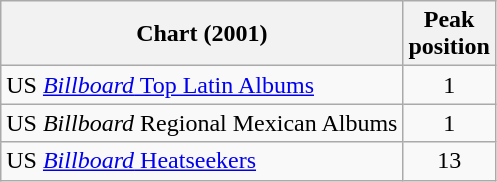<table class="wikitable">
<tr>
<th align="left">Chart (2001)</th>
<th align="left">Peak<br>position</th>
</tr>
<tr>
<td align="left">US <a href='#'><em>Billboard</em> Top Latin Albums</a></td>
<td align="center">1</td>
</tr>
<tr>
<td align="left">US <em>Billboard</em> Regional Mexican Albums</td>
<td align="center">1</td>
</tr>
<tr>
<td align="left">US <a href='#'><em>Billboard</em> Heatseekers</a></td>
<td align="center">13</td>
</tr>
</table>
